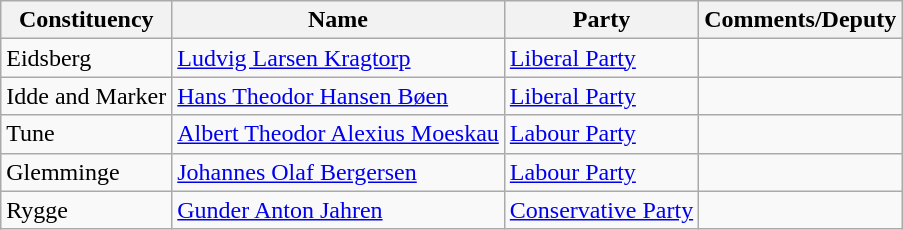<table class="wikitable">
<tr>
<th>Constituency</th>
<th>Name</th>
<th>Party</th>
<th>Comments/Deputy</th>
</tr>
<tr>
<td>Eidsberg</td>
<td><a href='#'>Ludvig Larsen Kragtorp</a></td>
<td><a href='#'>Liberal Party</a></td>
<td></td>
</tr>
<tr>
<td>Idde and Marker</td>
<td><a href='#'>Hans Theodor Hansen Bøen</a></td>
<td><a href='#'>Liberal Party</a></td>
<td></td>
</tr>
<tr>
<td>Tune</td>
<td><a href='#'>Albert Theodor Alexius Moeskau</a></td>
<td><a href='#'>Labour Party</a></td>
<td></td>
</tr>
<tr>
<td>Glemminge</td>
<td><a href='#'>Johannes Olaf Bergersen</a></td>
<td><a href='#'>Labour Party</a></td>
<td></td>
</tr>
<tr>
<td>Rygge</td>
<td><a href='#'>Gunder Anton Jahren</a></td>
<td><a href='#'>Conservative Party</a></td>
<td></td>
</tr>
</table>
